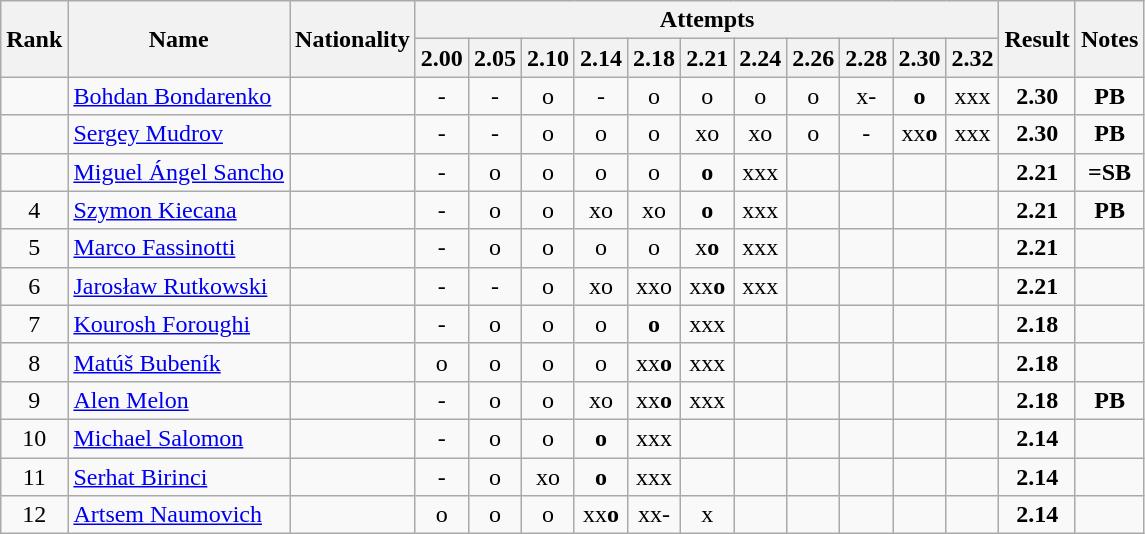<table class="wikitable sortable" style="text-align:center">
<tr>
<th rowspan=2>Rank</th>
<th rowspan=2>Name</th>
<th rowspan=2>Nationality</th>
<th colspan=11>Attempts</th>
<th rowspan=2>Result</th>
<th rowspan=2>Notes</th>
</tr>
<tr>
<th>2.00</th>
<th>2.05</th>
<th>2.10</th>
<th>2.14</th>
<th>2.18</th>
<th>2.21</th>
<th>2.24</th>
<th>2.26</th>
<th>2.28</th>
<th>2.30</th>
<th>2.32</th>
</tr>
<tr>
<td></td>
<td align=left><a href='#'>Bohdan Bondarenko</a></td>
<td align=left></td>
<td>-</td>
<td>-</td>
<td>o</td>
<td>-</td>
<td>o</td>
<td>o</td>
<td>o</td>
<td>o</td>
<td>x-</td>
<td><strong>o</strong></td>
<td>xxx</td>
<td><strong>2.30</strong></td>
<td><strong>PB</strong></td>
</tr>
<tr>
<td></td>
<td align=left><a href='#'>Sergey Mudrov</a></td>
<td align=left></td>
<td>-</td>
<td>-</td>
<td>o</td>
<td>o</td>
<td>o</td>
<td>xo</td>
<td>xo</td>
<td>o</td>
<td>-</td>
<td>xx<strong>o</strong></td>
<td>xxx</td>
<td><strong>2.30</strong></td>
<td><strong>PB</strong></td>
</tr>
<tr>
<td></td>
<td align=left><a href='#'>Miguel Ángel Sancho</a></td>
<td align=left></td>
<td>-</td>
<td>o</td>
<td>o</td>
<td>o</td>
<td>o</td>
<td><strong>o</strong></td>
<td>xxx</td>
<td></td>
<td></td>
<td></td>
<td></td>
<td><strong>2.21</strong></td>
<td><strong>=SB</strong></td>
</tr>
<tr>
<td>4</td>
<td align=left><a href='#'>Szymon Kiecana</a></td>
<td align=left></td>
<td>-</td>
<td>o</td>
<td>o</td>
<td>xo</td>
<td>xo</td>
<td><strong>o</strong></td>
<td>xxx</td>
<td></td>
<td></td>
<td></td>
<td></td>
<td><strong>2.21</strong></td>
<td><strong>PB</strong></td>
</tr>
<tr>
<td>5</td>
<td align=left><a href='#'>Marco Fassinotti</a></td>
<td align=left></td>
<td>-</td>
<td>o</td>
<td>o</td>
<td>o</td>
<td>o</td>
<td>x<strong>o</strong></td>
<td>xxx</td>
<td></td>
<td></td>
<td></td>
<td></td>
<td><strong>2.21</strong></td>
<td></td>
</tr>
<tr>
<td>6</td>
<td align=left><a href='#'>Jarosław Rutkowski</a></td>
<td align=left></td>
<td>-</td>
<td>-</td>
<td>o</td>
<td>xo</td>
<td>xxo</td>
<td>xx<strong>o</strong></td>
<td>xxx</td>
<td></td>
<td></td>
<td></td>
<td></td>
<td><strong>2.21</strong></td>
<td></td>
</tr>
<tr>
<td>7</td>
<td align=left><a href='#'>Kourosh Foroughi</a></td>
<td align=left></td>
<td>-</td>
<td>o</td>
<td>o</td>
<td>o</td>
<td><strong>o</strong></td>
<td>xxx</td>
<td></td>
<td></td>
<td></td>
<td></td>
<td></td>
<td><strong>2.18</strong></td>
<td></td>
</tr>
<tr>
<td>8</td>
<td align=left><a href='#'>Matúš Bubeník</a></td>
<td align=left></td>
<td>o</td>
<td>o</td>
<td>o</td>
<td>o</td>
<td>xx<strong>o</strong></td>
<td>xxx</td>
<td></td>
<td></td>
<td></td>
<td></td>
<td></td>
<td><strong>2.18</strong></td>
<td></td>
</tr>
<tr>
<td>9</td>
<td align=left><a href='#'>Alen Melon</a></td>
<td align=left></td>
<td>-</td>
<td>o</td>
<td>o</td>
<td>xo</td>
<td>xx<strong>o</strong></td>
<td>xxx</td>
<td></td>
<td></td>
<td></td>
<td></td>
<td></td>
<td><strong>2.18</strong></td>
<td><strong>PB</strong></td>
</tr>
<tr>
<td>10</td>
<td align=left><a href='#'>Michael Salomon</a></td>
<td align=left></td>
<td>-</td>
<td>o</td>
<td>o</td>
<td><strong>o</strong></td>
<td>xxx</td>
<td></td>
<td></td>
<td></td>
<td></td>
<td></td>
<td></td>
<td><strong>2.14</strong></td>
<td></td>
</tr>
<tr>
<td>11</td>
<td align=left><a href='#'>Serhat Birinci</a></td>
<td align=left></td>
<td>-</td>
<td>o</td>
<td>xo</td>
<td><strong>o</strong></td>
<td>xxx</td>
<td></td>
<td></td>
<td></td>
<td></td>
<td></td>
<td></td>
<td><strong>2.14</strong></td>
<td></td>
</tr>
<tr>
<td>12</td>
<td align=left><a href='#'>Artsem Naumovich</a></td>
<td align=left></td>
<td>o</td>
<td>o</td>
<td>o</td>
<td>xx<strong>o</strong></td>
<td>xx-</td>
<td>x</td>
<td></td>
<td></td>
<td></td>
<td></td>
<td></td>
<td><strong>2.14</strong></td>
<td></td>
</tr>
</table>
